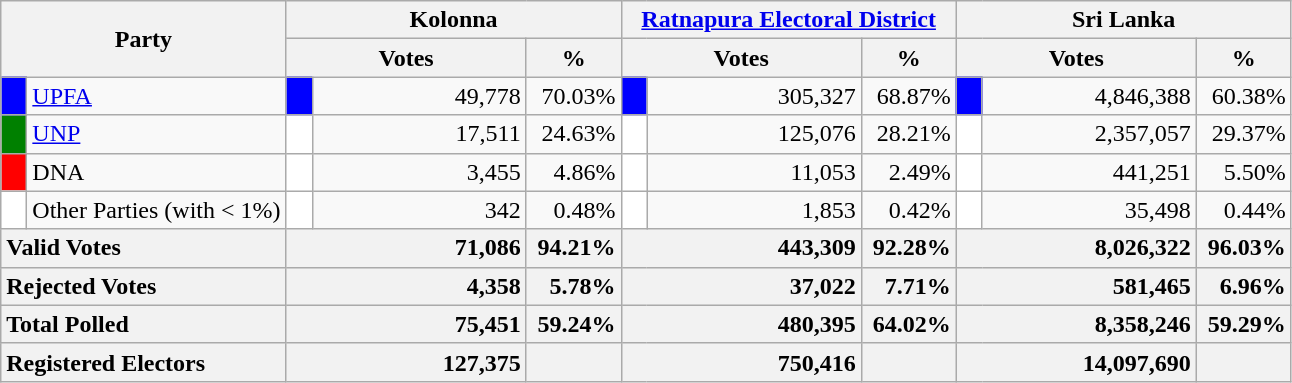<table class="wikitable">
<tr>
<th colspan="2" width="144px"rowspan="2">Party</th>
<th colspan="3" width="216px">Kolonna</th>
<th colspan="3" width="216px"><a href='#'>Ratnapura Electoral District</a></th>
<th colspan="3" width="216px">Sri Lanka</th>
</tr>
<tr>
<th colspan="2" width="144px">Votes</th>
<th>%</th>
<th colspan="2" width="144px">Votes</th>
<th>%</th>
<th colspan="2" width="144px">Votes</th>
<th>%</th>
</tr>
<tr>
<td style="background-color:blue;" width="10px"></td>
<td style="text-align:left;"><a href='#'>UPFA</a></td>
<td style="background-color:blue;" width="10px"></td>
<td style="text-align:right;">49,778</td>
<td style="text-align:right;">70.03%</td>
<td style="background-color:blue;" width="10px"></td>
<td style="text-align:right;">305,327</td>
<td style="text-align:right;">68.87%</td>
<td style="background-color:blue;" width="10px"></td>
<td style="text-align:right;">4,846,388</td>
<td style="text-align:right;">60.38%</td>
</tr>
<tr>
<td style="background-color:green;" width="10px"></td>
<td style="text-align:left;"><a href='#'>UNP</a></td>
<td style="background-color:white;" width="10px"></td>
<td style="text-align:right;">17,511</td>
<td style="text-align:right;">24.63%</td>
<td style="background-color:white;" width="10px"></td>
<td style="text-align:right;">125,076</td>
<td style="text-align:right;">28.21%</td>
<td style="background-color:white;" width="10px"></td>
<td style="text-align:right;">2,357,057</td>
<td style="text-align:right;">29.37%</td>
</tr>
<tr>
<td style="background-color:red;" width="10px"></td>
<td style="text-align:left;">DNA</td>
<td style="background-color:white;" width="10px"></td>
<td style="text-align:right;">3,455</td>
<td style="text-align:right;">4.86%</td>
<td style="background-color:white;" width="10px"></td>
<td style="text-align:right;">11,053</td>
<td style="text-align:right;">2.49%</td>
<td style="background-color:white;" width="10px"></td>
<td style="text-align:right;">441,251</td>
<td style="text-align:right;">5.50%</td>
</tr>
<tr>
<td style="background-color:white;" width="10px"></td>
<td style="text-align:left;">Other Parties (with < 1%)</td>
<td style="background-color:white;" width="10px"></td>
<td style="text-align:right;">342</td>
<td style="text-align:right;">0.48%</td>
<td style="background-color:white;" width="10px"></td>
<td style="text-align:right;">1,853</td>
<td style="text-align:right;">0.42%</td>
<td style="background-color:white;" width="10px"></td>
<td style="text-align:right;">35,498</td>
<td style="text-align:right;">0.44%</td>
</tr>
<tr>
<th colspan="2" width="144px"style="text-align:left;">Valid Votes</th>
<th style="text-align:right;"colspan="2" width="144px">71,086</th>
<th style="text-align:right;">94.21%</th>
<th style="text-align:right;"colspan="2" width="144px">443,309</th>
<th style="text-align:right;">92.28%</th>
<th style="text-align:right;"colspan="2" width="144px">8,026,322</th>
<th style="text-align:right;">96.03%</th>
</tr>
<tr>
<th colspan="2" width="144px"style="text-align:left;">Rejected Votes</th>
<th style="text-align:right;"colspan="2" width="144px">4,358</th>
<th style="text-align:right;">5.78%</th>
<th style="text-align:right;"colspan="2" width="144px">37,022</th>
<th style="text-align:right;">7.71%</th>
<th style="text-align:right;"colspan="2" width="144px">581,465</th>
<th style="text-align:right;">6.96%</th>
</tr>
<tr>
<th colspan="2" width="144px"style="text-align:left;">Total Polled</th>
<th style="text-align:right;"colspan="2" width="144px">75,451</th>
<th style="text-align:right;">59.24%</th>
<th style="text-align:right;"colspan="2" width="144px">480,395</th>
<th style="text-align:right;">64.02%</th>
<th style="text-align:right;"colspan="2" width="144px">8,358,246</th>
<th style="text-align:right;">59.29%</th>
</tr>
<tr>
<th colspan="2" width="144px"style="text-align:left;">Registered Electors</th>
<th style="text-align:right;"colspan="2" width="144px">127,375</th>
<th></th>
<th style="text-align:right;"colspan="2" width="144px">750,416</th>
<th></th>
<th style="text-align:right;"colspan="2" width="144px">14,097,690</th>
<th></th>
</tr>
</table>
